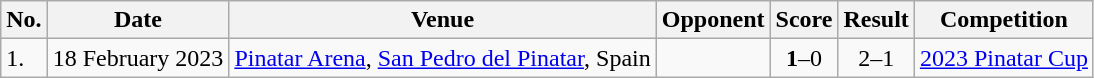<table class="wikitable">
<tr>
<th>No.</th>
<th>Date</th>
<th>Venue</th>
<th>Opponent</th>
<th>Score</th>
<th>Result</th>
<th>Competition</th>
</tr>
<tr>
<td>1.</td>
<td>18 February 2023</td>
<td><a href='#'>Pinatar Arena</a>, <a href='#'>San Pedro del Pinatar</a>, Spain</td>
<td></td>
<td align=center><strong>1</strong>–0</td>
<td align=center>2–1</td>
<td><a href='#'>2023 Pinatar Cup</a></td>
</tr>
</table>
